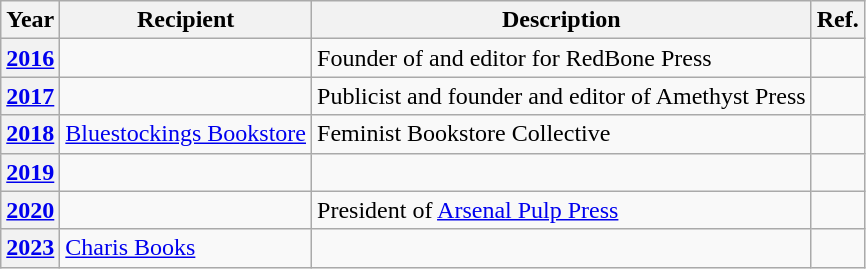<table class="wikitable">
<tr>
<th>Year</th>
<th>Recipient</th>
<th>Description</th>
<th>Ref.</th>
</tr>
<tr>
<th><a href='#'>2016</a></th>
<td></td>
<td>Founder of and editor for RedBone Press</td>
<td></td>
</tr>
<tr>
<th><a href='#'>2017</a></th>
<td></td>
<td>Publicist and founder and editor of Amethyst Press</td>
<td></td>
</tr>
<tr>
<th><a href='#'>2018</a></th>
<td><a href='#'>Bluestockings Bookstore</a></td>
<td>Feminist Bookstore Collective</td>
<td></td>
</tr>
<tr>
<th><a href='#'>2019</a></th>
<td></td>
<td></td>
<td></td>
</tr>
<tr>
<th><a href='#'>2020</a></th>
<td></td>
<td>President of <a href='#'>Arsenal Pulp Press</a></td>
<td></td>
</tr>
<tr>
<th><a href='#'>2023</a></th>
<td><a href='#'>Charis Books</a></td>
<td></td>
<td></td>
</tr>
</table>
